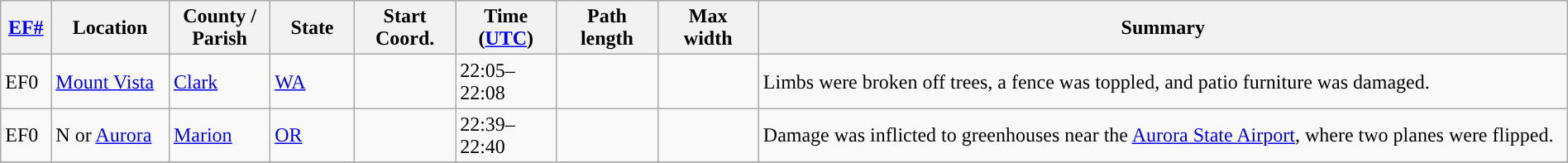<table class="wikitable sortable" style="width:100%;">
<tr>
<th scope="col"  style="width:3%; text-align:center;"><a href='#'>EF#</a></th>
<th scope="col"  style="width:7%; text-align:center;" class="unsortable">Location</th>
<th scope="col"  style="width:6%; text-align:center;" class="unsortable">County / Parish</th>
<th scope="col"  style="width:5%; text-align:center;">State</th>
<th scope="col"  style="width:6%; text-align:center;">Start Coord.</th>
<th scope="col"  style="width:6%; text-align:center;">Time (<a href='#'>UTC</a>)</th>
<th scope="col"  style="width:6%; text-align:center;">Path length</th>
<th scope="col"  style="width:6%; text-align:center;">Max width</th>
<th scope="col" class="unsortable" style="width:48%; text-align:center;">Summary</th>
</tr>
<tr>
<td>EF0</td>
<td><a href='#'>Mount Vista</a></td>
<td><a href='#'>Clark</a></td>
<td><a href='#'>WA</a></td>
<td></td>
<td>22:05–22:08</td>
<td></td>
<td></td>
<td>Limbs were broken off trees, a fence was toppled, and patio furniture was damaged.</td>
</tr>
<tr>
<td>EF0</td>
<td>N or <a href='#'>Aurora</a></td>
<td><a href='#'>Marion</a></td>
<td><a href='#'>OR</a></td>
<td></td>
<td>22:39–22:40</td>
<td></td>
<td></td>
<td>Damage was inflicted to greenhouses near the <a href='#'>Aurora State Airport</a>, where two planes were flipped.</td>
</tr>
<tr>
</tr>
</table>
